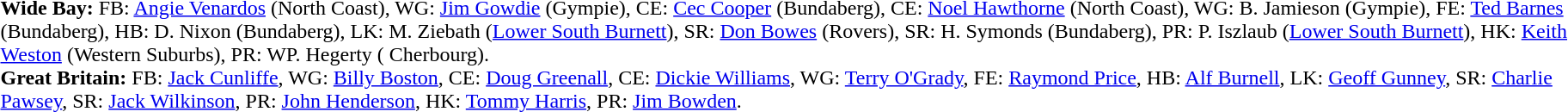<table width="100%" class="mw-collapsible mw-collapsed">
<tr>
<td valign="top" width="50%"><br><strong>Wide Bay:</strong> FB: <a href='#'>Angie Venardos</a> (North Coast), WG: <a href='#'>Jim Gowdie</a> (Gympie), CE: <a href='#'>Cec Cooper</a> (Bundaberg), CE: <a href='#'>Noel Hawthorne</a> (North Coast), WG: B. Jamieson (Gympie), FE: <a href='#'>Ted Barnes</a> (Bundaberg), HB: D. Nixon (Bundaberg), LK: M. Ziebath (<a href='#'>Lower South Burnett</a>), SR: <a href='#'>Don Bowes</a> (Rovers), SR: H. Symonds (Bundaberg), PR: P. Iszlaub (<a href='#'>Lower South Burnett</a>), HK: <a href='#'>Keith Weston</a> (Western Suburbs), PR: WP. Hegerty ( Cherbourg).<br>
<strong>Great Britain:</strong> FB: <a href='#'>Jack Cunliffe</a>, WG: <a href='#'>Billy Boston</a>, CE: <a href='#'>Doug Greenall</a>, CE: <a href='#'>Dickie Williams</a>, WG: <a href='#'>Terry O'Grady</a>, FE: <a href='#'>Raymond Price</a>, HB: <a href='#'>Alf Burnell</a>, LK: <a href='#'>Geoff Gunney</a>, SR: <a href='#'>Charlie Pawsey</a>, SR: <a href='#'>Jack Wilkinson</a>, PR: <a href='#'>John Henderson</a>, HK: <a href='#'>Tommy Harris</a>, PR: <a href='#'>Jim Bowden</a>.<br></td>
</tr>
</table>
